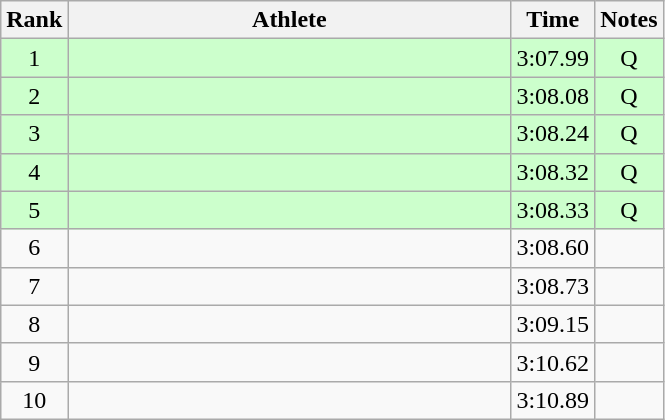<table class="wikitable" style="text-align:center">
<tr>
<th>Rank</th>
<th Style="width:18em">Athlete</th>
<th>Time</th>
<th>Notes</th>
</tr>
<tr style="background:#cfc">
<td>1</td>
<td style="text-align:left"></td>
<td>3:07.99</td>
<td>Q</td>
</tr>
<tr style="background:#cfc">
<td>2</td>
<td style="text-align:left"></td>
<td>3:08.08</td>
<td>Q</td>
</tr>
<tr style="background:#cfc">
<td>3</td>
<td style="text-align:left"></td>
<td>3:08.24</td>
<td>Q</td>
</tr>
<tr style="background:#cfc">
<td>4</td>
<td style="text-align:left"></td>
<td>3:08.32</td>
<td>Q</td>
</tr>
<tr style="background:#cfc">
<td>5</td>
<td style="text-align:left"></td>
<td>3:08.33</td>
<td>Q</td>
</tr>
<tr>
<td>6</td>
<td style="text-align:left"></td>
<td>3:08.60</td>
<td></td>
</tr>
<tr>
<td>7</td>
<td style="text-align:left"></td>
<td>3:08.73</td>
<td></td>
</tr>
<tr>
<td>8</td>
<td style="text-align:left"></td>
<td>3:09.15</td>
<td></td>
</tr>
<tr>
<td>9</td>
<td style="text-align:left"></td>
<td>3:10.62</td>
<td></td>
</tr>
<tr>
<td>10</td>
<td style="text-align:left"></td>
<td>3:10.89</td>
<td></td>
</tr>
</table>
